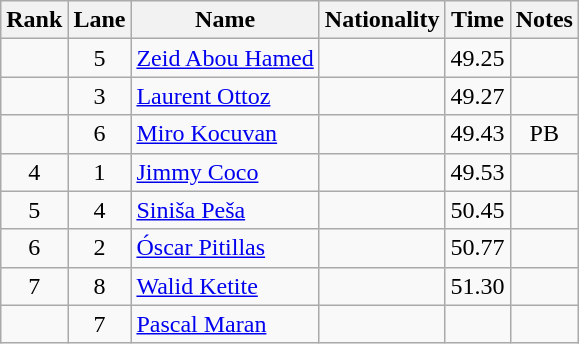<table class="wikitable sortable" style="text-align:center">
<tr>
<th>Rank</th>
<th>Lane</th>
<th>Name</th>
<th>Nationality</th>
<th>Time</th>
<th>Notes</th>
</tr>
<tr>
<td></td>
<td>5</td>
<td align=left><a href='#'>Zeid Abou Hamed</a></td>
<td align=left></td>
<td>49.25</td>
<td></td>
</tr>
<tr>
<td></td>
<td>3</td>
<td align=left><a href='#'>Laurent Ottoz</a></td>
<td align=left></td>
<td>49.27</td>
<td></td>
</tr>
<tr>
<td></td>
<td>6</td>
<td align=left><a href='#'>Miro Kocuvan</a></td>
<td align=left></td>
<td>49.43</td>
<td>PB</td>
</tr>
<tr>
<td>4</td>
<td>1</td>
<td align=left><a href='#'>Jimmy Coco</a></td>
<td align=left></td>
<td>49.53</td>
<td></td>
</tr>
<tr>
<td>5</td>
<td>4</td>
<td align=left><a href='#'>Siniša Peša</a></td>
<td align=left></td>
<td>50.45</td>
<td></td>
</tr>
<tr>
<td>6</td>
<td>2</td>
<td align=left><a href='#'>Óscar Pitillas</a></td>
<td align=left></td>
<td>50.77</td>
<td></td>
</tr>
<tr>
<td>7</td>
<td>8</td>
<td align=left><a href='#'>Walid Ketite</a></td>
<td align=left></td>
<td>51.30</td>
<td></td>
</tr>
<tr>
<td></td>
<td>7</td>
<td align=left><a href='#'>Pascal Maran</a></td>
<td align=left></td>
<td></td>
<td></td>
</tr>
</table>
